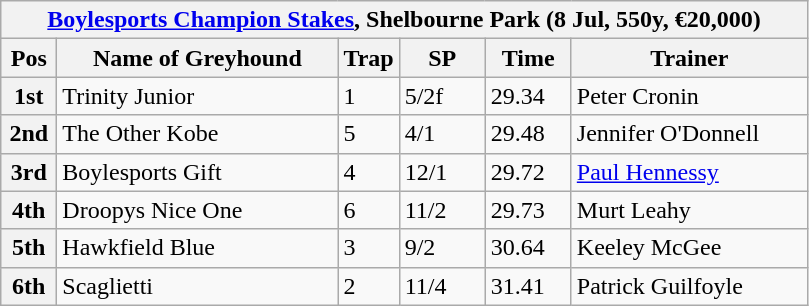<table class="wikitable">
<tr>
<th colspan="6"><a href='#'>Boylesports Champion Stakes</a>, Shelbourne Park (8 Jul, 550y, €20,000)</th>
</tr>
<tr>
<th width=30>Pos</th>
<th width=180>Name of Greyhound</th>
<th width=30>Trap</th>
<th width=50>SP</th>
<th width=50>Time</th>
<th width=150>Trainer</th>
</tr>
<tr>
<th>1st</th>
<td>Trinity Junior</td>
<td>1</td>
<td>5/2f</td>
<td>29.34</td>
<td>Peter Cronin</td>
</tr>
<tr>
<th>2nd</th>
<td>The Other Kobe</td>
<td>5</td>
<td>4/1</td>
<td>29.48</td>
<td>Jennifer O'Donnell</td>
</tr>
<tr>
<th>3rd</th>
<td>Boylesports Gift</td>
<td>4</td>
<td>12/1</td>
<td>29.72</td>
<td><a href='#'>Paul Hennessy</a></td>
</tr>
<tr>
<th>4th</th>
<td>Droopys Nice One</td>
<td>6</td>
<td>11/2</td>
<td>29.73</td>
<td>Murt Leahy</td>
</tr>
<tr>
<th>5th</th>
<td>Hawkfield Blue</td>
<td>3</td>
<td>9/2</td>
<td>30.64</td>
<td>Keeley McGee</td>
</tr>
<tr>
<th>6th</th>
<td>Scaglietti</td>
<td>2</td>
<td>11/4</td>
<td>31.41</td>
<td>Patrick Guilfoyle</td>
</tr>
</table>
